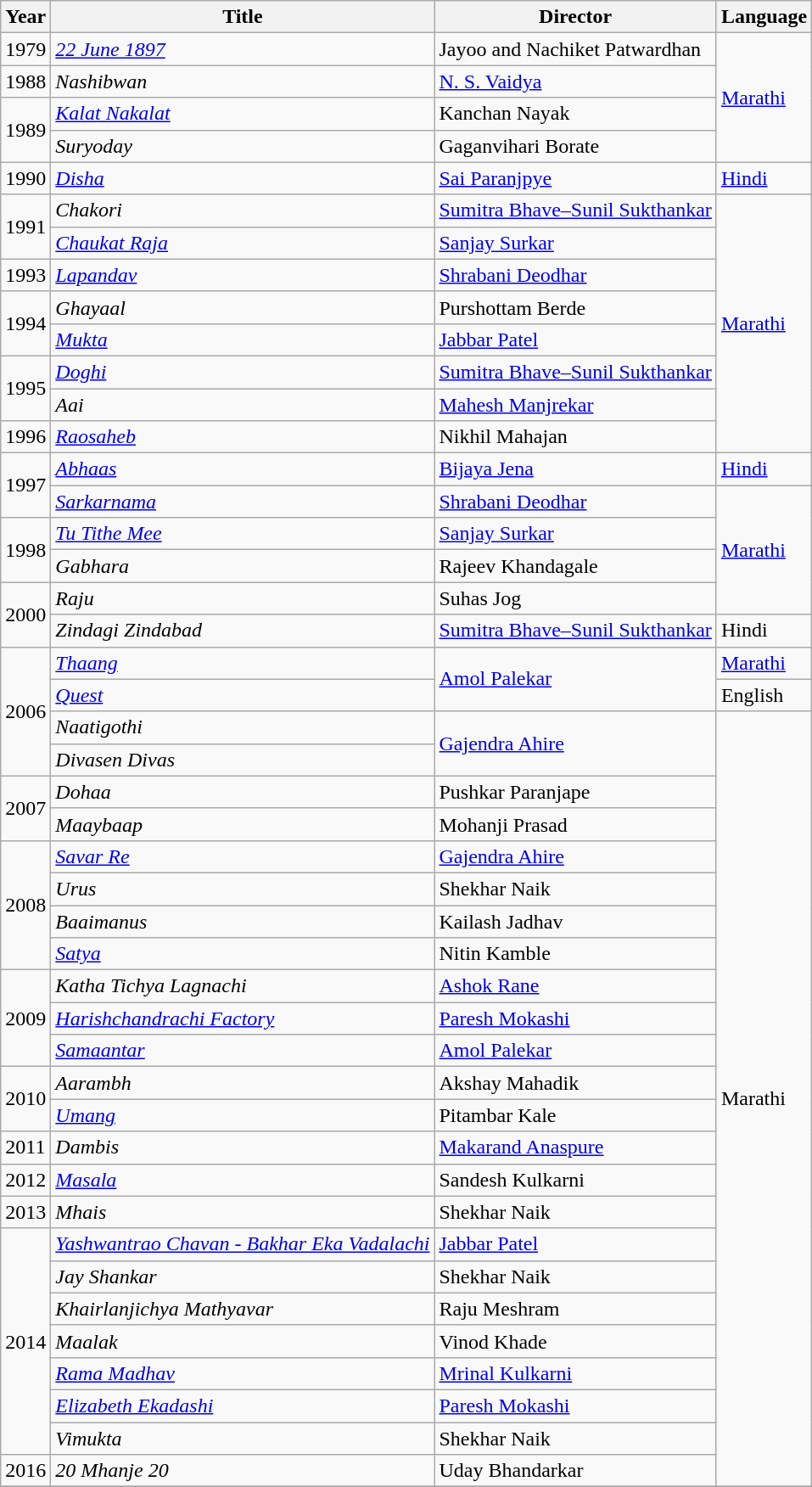<table class="wikitable sortable">
<tr>
<th>Year</th>
<th>Title</th>
<th>Director</th>
<th>Language</th>
</tr>
<tr>
<td>1979</td>
<td><em><a href='#'>22 June 1897</a></em></td>
<td>Jayoo and Nachiket Patwardhan</td>
<td rowspan="4"><a href='#'>Marathi</a></td>
</tr>
<tr>
<td>1988</td>
<td><em>Nashibwan</em></td>
<td><a href='#'>N. S. Vaidya</a></td>
</tr>
<tr>
<td rowspan="2">1989</td>
<td><em><a href='#'>Kalat Nakalat</a></em></td>
<td>Kanchan Nayak</td>
</tr>
<tr>
<td><em>Suryoday</em></td>
<td>Gaganvihari Borate</td>
</tr>
<tr>
<td>1990</td>
<td><em><a href='#'>Disha</a></em></td>
<td><a href='#'>Sai Paranjpye</a></td>
<td><a href='#'>Hindi</a></td>
</tr>
<tr>
<td rowspan="2">1991</td>
<td><em>Chakori</em></td>
<td><a href='#'>Sumitra Bhave–Sunil Sukthankar</a></td>
<td rowspan="8"><a href='#'>Marathi</a></td>
</tr>
<tr>
<td><em><a href='#'>Chaukat Raja</a></em></td>
<td><a href='#'>Sanjay Surkar</a></td>
</tr>
<tr>
<td>1993</td>
<td><em><a href='#'>Lapandav</a></em></td>
<td><a href='#'>Shrabani Deodhar</a></td>
</tr>
<tr>
<td rowspan="2">1994</td>
<td><em>Ghayaal</em></td>
<td>Purshottam Berde</td>
</tr>
<tr>
<td><em><a href='#'>Mukta</a></em></td>
<td><a href='#'>Jabbar Patel</a></td>
</tr>
<tr>
<td rowspan="2">1995</td>
<td><em><a href='#'>Doghi</a></em></td>
<td><a href='#'>Sumitra Bhave–Sunil Sukthankar</a></td>
</tr>
<tr>
<td><em>Aai</em></td>
<td><a href='#'>Mahesh Manjrekar</a></td>
</tr>
<tr>
<td>1996</td>
<td><em><a href='#'>Raosaheb</a></em></td>
<td>Nikhil Mahajan</td>
</tr>
<tr>
<td rowspan="2">1997</td>
<td><em><a href='#'>Abhaas</a></em></td>
<td><a href='#'>Bijaya Jena</a></td>
<td><a href='#'>Hindi</a></td>
</tr>
<tr>
<td><em><a href='#'>Sarkarnama</a></em></td>
<td><a href='#'>Shrabani Deodhar</a></td>
<td rowspan="4"><a href='#'>Marathi</a></td>
</tr>
<tr>
<td rowspan="2">1998</td>
<td><em><a href='#'>Tu Tithe Mee</a></em></td>
<td><a href='#'>Sanjay Surkar</a></td>
</tr>
<tr>
<td><em>Gabhara</em></td>
<td>Rajeev Khandagale</td>
</tr>
<tr>
<td rowspan="2">2000</td>
<td><em>Raju</em></td>
<td>Suhas Jog</td>
</tr>
<tr>
<td><em>Zindagi Zindabad</em></td>
<td><a href='#'>Sumitra Bhave–Sunil Sukthankar</a></td>
<td>Hindi</td>
</tr>
<tr>
<td rowspan="4">2006</td>
<td><em><a href='#'>Thaang</a></em></td>
<td rowspan="2"><a href='#'>Amol Palekar</a></td>
<td><a href='#'>Marathi</a></td>
</tr>
<tr>
<td><em><a href='#'>Quest</a></em></td>
<td>English</td>
</tr>
<tr>
<td><em>Naatigothi</em></td>
<td rowspan="2"><a href='#'>Gajendra Ahire</a></td>
<td rowspan="24">Marathi</td>
</tr>
<tr>
<td><em>Divasen Divas</em></td>
</tr>
<tr>
<td rowspan="2">2007</td>
<td><em>Dohaa</em></td>
<td>Pushkar Paranjape</td>
</tr>
<tr>
<td><em>Maaybaap</em></td>
<td>Mohanji Prasad</td>
</tr>
<tr>
<td rowspan="4">2008</td>
<td><em><a href='#'>Savar Re</a></em></td>
<td><a href='#'>Gajendra Ahire</a></td>
</tr>
<tr>
<td><em>Urus</em></td>
<td>Shekhar Naik</td>
</tr>
<tr>
<td><em>Baaimanus</em></td>
<td>Kailash Jadhav</td>
</tr>
<tr>
<td><em><a href='#'>Satya</a></em></td>
<td>Nitin Kamble</td>
</tr>
<tr>
<td rowspan="3">2009</td>
<td><em>Katha Tichya Lagnachi</em></td>
<td><a href='#'>Ashok Rane</a></td>
</tr>
<tr>
<td><em><a href='#'>Harishchandrachi Factory</a></em></td>
<td><a href='#'>Paresh Mokashi</a></td>
</tr>
<tr>
<td><em><a href='#'>Samaantar</a></em></td>
<td><a href='#'>Amol Palekar</a></td>
</tr>
<tr>
<td rowspan="2">2010</td>
<td><em>Aarambh</em></td>
<td>Akshay Mahadik</td>
</tr>
<tr>
<td><em><a href='#'>Umang</a></em></td>
<td>Pitambar Kale</td>
</tr>
<tr>
<td>2011</td>
<td><em>Dambis</em></td>
<td><a href='#'>Makarand Anaspure</a></td>
</tr>
<tr>
<td>2012</td>
<td><em><a href='#'>Masala</a></em></td>
<td>Sandesh Kulkarni</td>
</tr>
<tr>
<td>2013</td>
<td><em>Mhais</em></td>
<td>Shekhar Naik</td>
</tr>
<tr>
<td rowspan="7">2014</td>
<td><em><a href='#'>Yashwantrao Chavan - Bakhar Eka Vadalachi</a></em></td>
<td><a href='#'>Jabbar Patel</a></td>
</tr>
<tr>
<td><em>Jay Shankar</em></td>
<td>Shekhar Naik</td>
</tr>
<tr>
<td><em>Khairlanjichya Mathyavar</em></td>
<td>Raju Meshram</td>
</tr>
<tr>
<td><em>Maalak</em></td>
<td>Vinod Khade</td>
</tr>
<tr>
<td><em><a href='#'>Rama Madhav</a></em></td>
<td><a href='#'>Mrinal Kulkarni</a></td>
</tr>
<tr>
<td><em><a href='#'>Elizabeth Ekadashi</a></em></td>
<td><a href='#'>Paresh Mokashi</a></td>
</tr>
<tr>
<td><em>Vimukta</em></td>
<td>Shekhar Naik</td>
</tr>
<tr>
<td>2016</td>
<td><em>20 Mhanje 20</em></td>
<td>Uday Bhandarkar</td>
</tr>
<tr>
</tr>
</table>
